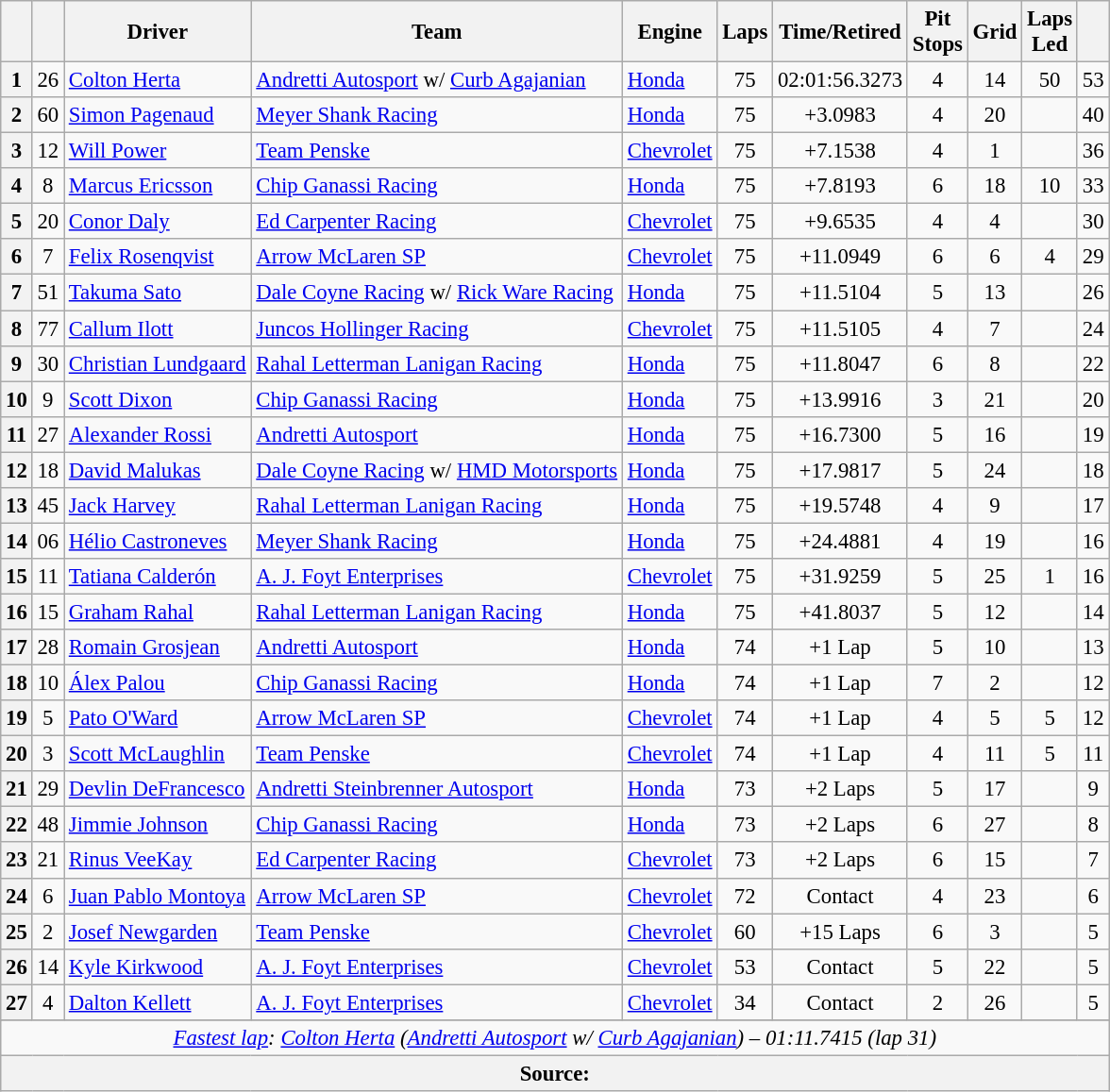<table class="wikitable sortable" style="font-size:95%;">
<tr>
<th scope="col"></th>
<th scope="col"></th>
<th scope="col">Driver</th>
<th scope="col">Team</th>
<th scope="col">Engine</th>
<th class="unsortable" scope="col">Laps</th>
<th class="unsortable" scope="col">Time/Retired</th>
<th scope="col">Pit<br>Stops</th>
<th scope="col">Grid</th>
<th scope="col">Laps<br>Led</th>
<th scope="col"></th>
</tr>
<tr>
<th>1</th>
<td align="center">26</td>
<td> <a href='#'>Colton Herta</a></td>
<td><a href='#'>Andretti Autosport</a> w/ <a href='#'>Curb Agajanian</a></td>
<td><a href='#'>Honda</a></td>
<td align="center">75</td>
<td align="center">02:01:56.3273</td>
<td align="center">4</td>
<td align="center">14</td>
<td align="center">50</td>
<td align="center">53</td>
</tr>
<tr>
<th>2</th>
<td align="center">60</td>
<td> <a href='#'>Simon Pagenaud</a> <strong></strong></td>
<td><a href='#'>Meyer Shank Racing</a></td>
<td><a href='#'>Honda</a></td>
<td align="center">75</td>
<td align="center">+3.0983</td>
<td align="center">4</td>
<td align="center">20</td>
<td align="center"></td>
<td align="center">40</td>
</tr>
<tr>
<th>3</th>
<td align="center">12</td>
<td> <a href='#'>Will Power</a> <strong></strong></td>
<td><a href='#'>Team Penske</a></td>
<td><a href='#'>Chevrolet</a></td>
<td align="center">75</td>
<td align="center">+7.1538</td>
<td align="center">4</td>
<td align="center">1</td>
<td align="center"></td>
<td align="center">36</td>
</tr>
<tr>
<th>4</th>
<td align="center">8</td>
<td> <a href='#'>Marcus Ericsson</a></td>
<td><a href='#'>Chip Ganassi Racing</a></td>
<td><a href='#'>Honda</a></td>
<td align="center">75</td>
<td align="center">+7.8193</td>
<td align="center">6</td>
<td align="center">18</td>
<td align="center">10</td>
<td align="center">33</td>
</tr>
<tr>
<th>5</th>
<td align="center">20</td>
<td> <a href='#'>Conor Daly</a></td>
<td><a href='#'>Ed Carpenter Racing</a></td>
<td><a href='#'>Chevrolet</a></td>
<td align="center">75</td>
<td align="center">+9.6535</td>
<td align="center">4</td>
<td align="center">4</td>
<td align="center"></td>
<td align="center">30</td>
</tr>
<tr>
<th>6</th>
<td align="center">7</td>
<td> <a href='#'>Felix Rosenqvist</a></td>
<td><a href='#'>Arrow McLaren SP</a></td>
<td><a href='#'>Chevrolet</a></td>
<td align="center">75</td>
<td align="center">+11.0949</td>
<td align="center">6</td>
<td align="center">6</td>
<td align="center">4</td>
<td align="center">29</td>
</tr>
<tr>
<th>7</th>
<td align="center">51</td>
<td> <a href='#'>Takuma Sato</a></td>
<td><a href='#'>Dale Coyne Racing</a> w/ <a href='#'>Rick Ware Racing</a></td>
<td><a href='#'>Honda</a></td>
<td align="center">75</td>
<td align="center">+11.5104</td>
<td align="center">5</td>
<td align="center">13</td>
<td align="center"></td>
<td align="center">26</td>
</tr>
<tr>
<th>8</th>
<td align="center">77</td>
<td> <a href='#'>Callum Ilott</a> <strong></strong></td>
<td><a href='#'>Juncos Hollinger Racing</a></td>
<td><a href='#'>Chevrolet</a></td>
<td align="center">75</td>
<td align="center">+11.5105</td>
<td align="center">4</td>
<td align="center">7</td>
<td align="center"></td>
<td align="center">24</td>
</tr>
<tr>
<th>9</th>
<td align="center">30</td>
<td> <a href='#'>Christian Lundgaard</a> <strong></strong></td>
<td><a href='#'>Rahal Letterman Lanigan Racing</a></td>
<td><a href='#'>Honda</a></td>
<td align="center">75</td>
<td align="center">+11.8047</td>
<td align="center">6</td>
<td align="center">8</td>
<td align="center"></td>
<td align="center">22</td>
</tr>
<tr>
<th>10</th>
<td align="center">9</td>
<td> <a href='#'>Scott Dixon</a></td>
<td><a href='#'>Chip Ganassi Racing</a></td>
<td><a href='#'>Honda</a></td>
<td align="center">75</td>
<td align="center">+13.9916</td>
<td align="center">3</td>
<td align="center">21</td>
<td align="center"></td>
<td align="center">20</td>
</tr>
<tr>
<th>11</th>
<td align="center">27</td>
<td> <a href='#'>Alexander Rossi</a></td>
<td><a href='#'>Andretti Autosport</a></td>
<td><a href='#'>Honda</a></td>
<td align="center">75</td>
<td align="center">+16.7300</td>
<td align="center">5</td>
<td align="center">16</td>
<td align="center"></td>
<td align="center">19</td>
</tr>
<tr>
<th>12</th>
<td align="center">18</td>
<td> <a href='#'>David Malukas</a> <strong></strong></td>
<td><a href='#'>Dale Coyne Racing</a> w/ <a href='#'>HMD Motorsports</a></td>
<td><a href='#'>Honda</a></td>
<td align="center">75</td>
<td align="center">+17.9817</td>
<td align="center">5</td>
<td align="center">24</td>
<td align="center"></td>
<td align="center">18</td>
</tr>
<tr>
<th>13</th>
<td align="center">45</td>
<td> <a href='#'>Jack Harvey</a></td>
<td><a href='#'>Rahal Letterman Lanigan Racing</a></td>
<td><a href='#'>Honda</a></td>
<td align="center">75</td>
<td align="center">+19.5748</td>
<td align="center">4</td>
<td align="center">9</td>
<td align="center"></td>
<td align="center">17</td>
</tr>
<tr>
<th>14</th>
<td align="center">06</td>
<td> <a href='#'>Hélio Castroneves</a></td>
<td><a href='#'>Meyer Shank Racing</a></td>
<td><a href='#'>Honda</a></td>
<td align="center">75</td>
<td align="center">+24.4881</td>
<td align="center">4</td>
<td align="center">19</td>
<td align="center"></td>
<td align="center">16</td>
</tr>
<tr>
<th>15</th>
<td align="center">11</td>
<td> <a href='#'>Tatiana Calderón</a> <strong></strong></td>
<td><a href='#'>A. J. Foyt Enterprises</a></td>
<td><a href='#'>Chevrolet</a></td>
<td align="center">75</td>
<td align="center">+31.9259</td>
<td align="center">5</td>
<td align="center">25</td>
<td align="center">1</td>
<td align="center">16</td>
</tr>
<tr>
<th>16</th>
<td align="center">15</td>
<td> <a href='#'>Graham Rahal</a></td>
<td><a href='#'>Rahal Letterman Lanigan Racing</a></td>
<td><a href='#'>Honda</a></td>
<td align="center">75</td>
<td align="center">+41.8037</td>
<td align="center">5</td>
<td align="center">12</td>
<td align="center"></td>
<td align="center">14</td>
</tr>
<tr>
<th>17</th>
<td align="center">28</td>
<td> <a href='#'>Romain Grosjean</a></td>
<td><a href='#'>Andretti Autosport</a></td>
<td><a href='#'>Honda</a></td>
<td align="center">74</td>
<td align="center">+1 Lap</td>
<td align="center">5</td>
<td align="center">10</td>
<td align="center"></td>
<td align="center">13</td>
</tr>
<tr>
<th>18</th>
<td align="center">10</td>
<td> <a href='#'>Álex Palou</a></td>
<td><a href='#'>Chip Ganassi Racing</a></td>
<td><a href='#'>Honda</a></td>
<td align="center">74</td>
<td align="center">+1 Lap</td>
<td align="center">7</td>
<td align="center">2</td>
<td align="center"></td>
<td align="center">12</td>
</tr>
<tr>
<th>19</th>
<td align="center">5</td>
<td> <a href='#'>Pato O'Ward</a></td>
<td><a href='#'>Arrow McLaren SP</a></td>
<td><a href='#'>Chevrolet</a></td>
<td align="center">74</td>
<td align="center">+1 Lap</td>
<td align="center">4</td>
<td align="center">5</td>
<td align="center">5</td>
<td align="center">12</td>
</tr>
<tr>
<th>20</th>
<td align="center">3</td>
<td> <a href='#'>Scott McLaughlin</a></td>
<td><a href='#'>Team Penske</a></td>
<td><a href='#'>Chevrolet</a></td>
<td align="center">74</td>
<td align="center">+1 Lap</td>
<td align="center">4</td>
<td align="center">11</td>
<td align="center">5</td>
<td align="center">11</td>
</tr>
<tr>
<th>21</th>
<td align="center">29</td>
<td> <a href='#'>Devlin DeFrancesco</a> <strong></strong></td>
<td><a href='#'>Andretti Steinbrenner Autosport</a></td>
<td><a href='#'>Honda</a></td>
<td align="center">73</td>
<td align="center">+2 Laps</td>
<td align="center">5</td>
<td align="center">17</td>
<td align="center"></td>
<td align="center">9</td>
</tr>
<tr>
<th>22</th>
<td align="center">48</td>
<td> <a href='#'>Jimmie Johnson</a></td>
<td><a href='#'>Chip Ganassi Racing</a></td>
<td><a href='#'>Honda</a></td>
<td align="center">73</td>
<td align="center">+2 Laps</td>
<td align="center">6</td>
<td align="center">27</td>
<td align="center"></td>
<td align="center">8</td>
</tr>
<tr>
<th>23</th>
<td align="center">21</td>
<td> <a href='#'>Rinus VeeKay</a> <strong></strong></td>
<td><a href='#'>Ed Carpenter Racing</a></td>
<td><a href='#'>Chevrolet</a></td>
<td align="center">73</td>
<td align="center">+2 Laps</td>
<td align="center">6</td>
<td align="center">15</td>
<td align="center"></td>
<td align="center">7</td>
</tr>
<tr>
<th>24</th>
<td align="center">6</td>
<td> <a href='#'>Juan Pablo Montoya</a></td>
<td><a href='#'>Arrow McLaren SP</a></td>
<td><a href='#'>Chevrolet</a></td>
<td align="center">72</td>
<td align="center">Contact</td>
<td align="center">4</td>
<td align="center">23</td>
<td align="center"></td>
<td align="center">6</td>
</tr>
<tr>
<th>25</th>
<td align="center">2</td>
<td> <a href='#'>Josef Newgarden</a></td>
<td><a href='#'>Team Penske</a></td>
<td><a href='#'>Chevrolet</a></td>
<td align="center">60</td>
<td align="center">+15 Laps</td>
<td align="center">6</td>
<td align="center">3</td>
<td align="center"></td>
<td align="center">5</td>
</tr>
<tr>
<th>26</th>
<td align="center">14</td>
<td> <a href='#'>Kyle Kirkwood</a> <strong></strong></td>
<td><a href='#'>A. J. Foyt Enterprises</a></td>
<td><a href='#'>Chevrolet</a></td>
<td align="center">53</td>
<td align="center">Contact</td>
<td align="center">5</td>
<td align="center">22</td>
<td align="center"></td>
<td align="center">5</td>
</tr>
<tr>
<th>27</th>
<td align="center">4</td>
<td> <a href='#'>Dalton Kellett</a></td>
<td><a href='#'>A. J. Foyt Enterprises</a></td>
<td><a href='#'>Chevrolet</a></td>
<td align="center">34</td>
<td align="center">Contact</td>
<td align="center">2</td>
<td align="center">26</td>
<td align="center"></td>
<td align="center">5</td>
</tr>
<tr>
</tr>
<tr class="sortbottom">
<td colspan="11" style="text-align:center"><em><a href='#'>Fastest lap</a>:  <a href='#'>Colton Herta</a> (<a href='#'>Andretti Autosport</a> w/ <a href='#'>Curb Agajanian</a>) – 01:11.7415 (lap 31)</em></td>
</tr>
<tr class="sortbottom">
<th colspan="11">Source:</th>
</tr>
</table>
